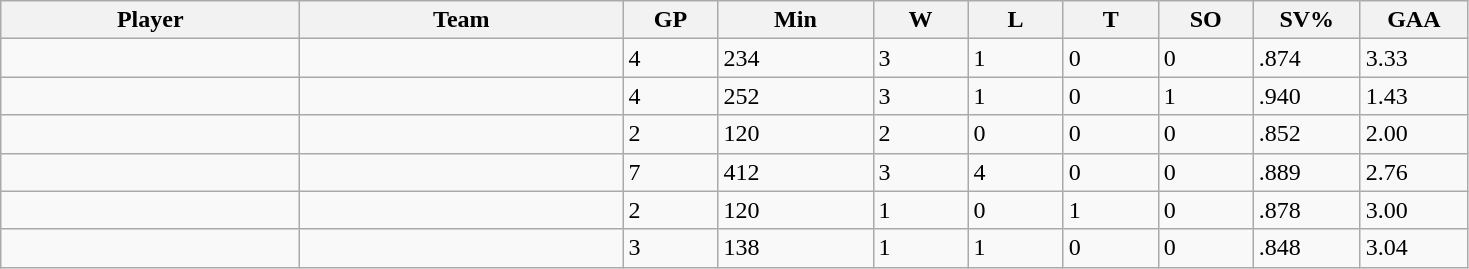<table class="wikitable sortable">
<tr>
<th style="width: 12em;">Player</th>
<th style="width: 13em;">Team</th>
<th style="width: 3.5em;">GP</th>
<th style="width: 6em;">Min</th>
<th style="width: 3.5em;">W</th>
<th style="width: 3.5em;">L</th>
<th style="width: 3.5em;">T</th>
<th style="width: 3.5em;">SO</th>
<th style="width: 4em;">SV%</th>
<th style="width: 4em;">GAA</th>
</tr>
<tr>
<td></td>
<td></td>
<td>4</td>
<td>234</td>
<td>3</td>
<td>1</td>
<td>0</td>
<td>0</td>
<td>.874</td>
<td>3.33</td>
</tr>
<tr>
<td></td>
<td></td>
<td>4</td>
<td>252</td>
<td>3</td>
<td>1</td>
<td>0</td>
<td>1</td>
<td>.940</td>
<td>1.43</td>
</tr>
<tr>
<td></td>
<td></td>
<td>2</td>
<td>120</td>
<td>2</td>
<td>0</td>
<td>0</td>
<td>0</td>
<td>.852</td>
<td>2.00</td>
</tr>
<tr>
<td></td>
<td></td>
<td>7</td>
<td>412</td>
<td>3</td>
<td>4</td>
<td>0</td>
<td>0</td>
<td>.889</td>
<td>2.76</td>
</tr>
<tr>
<td></td>
<td></td>
<td>2</td>
<td>120</td>
<td>1</td>
<td>0</td>
<td>1</td>
<td>0</td>
<td>.878</td>
<td>3.00</td>
</tr>
<tr>
<td></td>
<td></td>
<td>3</td>
<td>138</td>
<td>1</td>
<td>1</td>
<td>0</td>
<td>0</td>
<td>.848</td>
<td>3.04</td>
</tr>
</table>
